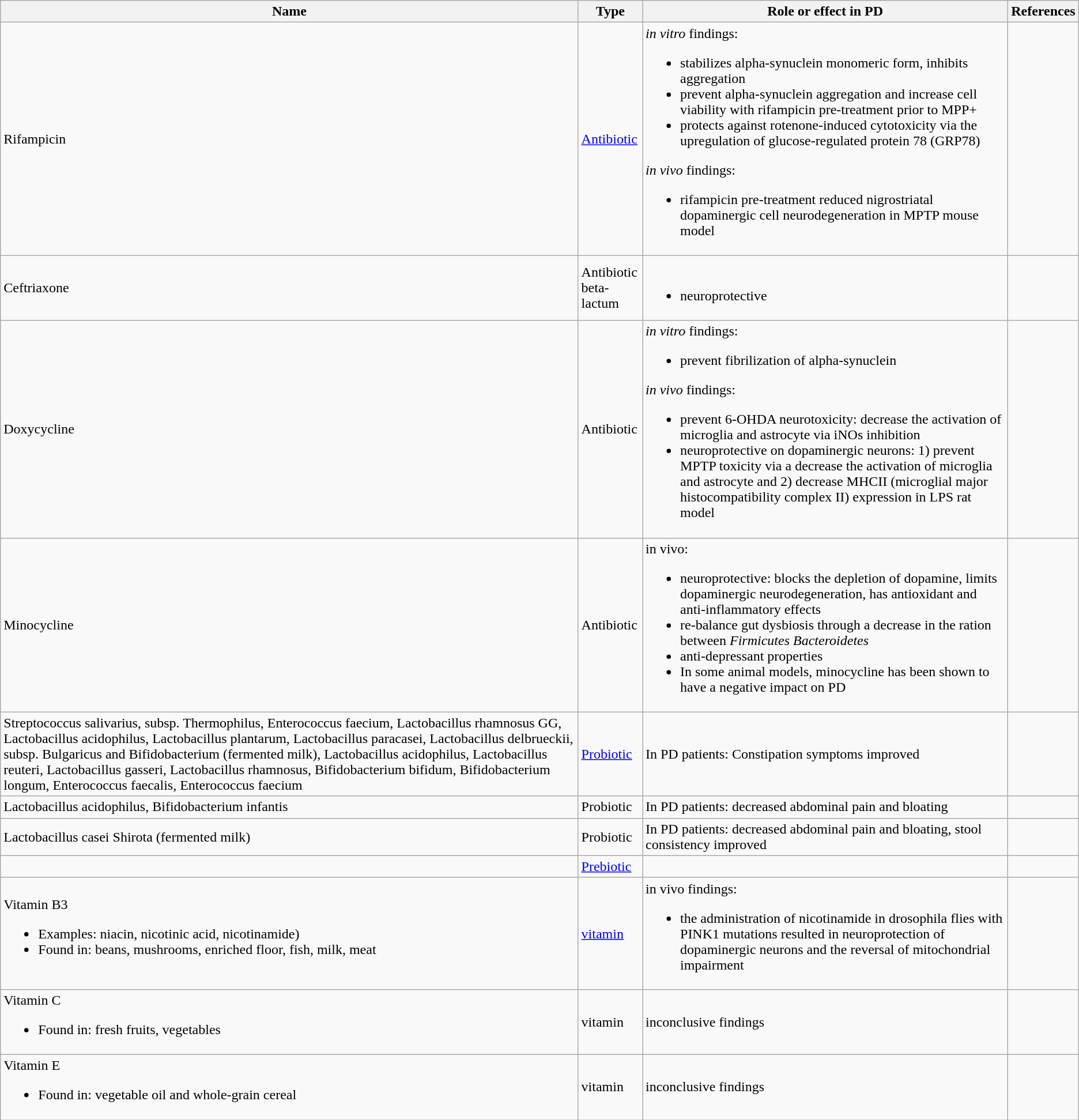<table class="wikitable">
<tr>
<th>Name</th>
<th>Type</th>
<th>Role or effect in PD</th>
<th>References</th>
</tr>
<tr>
<td>Rifampicin</td>
<td><a href='#'>Antibiotic</a></td>
<td><em>in vitro</em> findings:<br><ul><li>stabilizes alpha-synuclein monomeric form, inhibits aggregation</li><li>prevent alpha-synuclein aggregation and increase cell viability with rifampicin pre-treatment prior to MPP+</li><li>protects against rotenone-induced cytotoxicity via the upregulation of glucose-regulated protein 78 (GRP78)</li></ul><em>in vivo</em> findings:<ul><li>rifampicin pre-treatment reduced nigrostriatal dopaminergic cell neurodegeneration in MPTP mouse model</li></ul></td>
<td></td>
</tr>
<tr>
<td>Ceftriaxone</td>
<td>Antibiotic<br>beta-lactum</td>
<td><br><ul><li>neuroprotective</li></ul></td>
<td></td>
</tr>
<tr>
<td>Doxycycline</td>
<td>Antibiotic</td>
<td><em>in vitro</em> findings:<br><ul><li>prevent fibrilization of alpha-synuclein</li></ul><em>in vivo</em> findings:<ul><li>prevent 6-OHDA neurotoxicity: decrease the activation of microglia and astrocyte via iNOs inhibition</li><li>neuroprotective on dopaminergic neurons: 1) prevent MPTP toxicity via a decrease the activation of microglia and astrocyte and 2) decrease MHCII (microglial major histocompatibility complex II) expression in LPS rat model</li></ul></td>
<td></td>
</tr>
<tr>
<td>Minocycline</td>
<td>Antibiotic</td>
<td>in vivo:<br><ul><li>neuroprotective: blocks the depletion of dopamine, limits dopaminergic neurodegeneration, has antioxidant and anti-inflammatory effects</li><li>re-balance gut dysbiosis through a decrease in the ration between <em>Firmicutes</em>  <em>Bacteroidetes</em></li><li>anti-depressant properties</li><li>In some animal models, minocycline has been shown to have a negative impact on PD</li></ul></td>
<td></td>
</tr>
<tr>
<td>Streptococcus salivarius, subsp. Thermophilus, Enterococcus faecium, Lactobacillus rhamnosus GG, Lactobacillus acidophilus, Lactobacillus plantarum, Lactobacillus paracasei, Lactobacillus delbrueckii, subsp. Bulgaricus and Bifidobacterium (fermented milk), Lactobacillus acidophilus, Lactobacillus reuteri, Lactobacillus gasseri, Lactobacillus rhamnosus, Bifidobacterium bifidum, Bifidobacterium longum, Enterococcus faecalis, Enterococcus faecium</td>
<td><a href='#'>Probiotic</a></td>
<td>In PD patients: Constipation symptoms improved</td>
<td></td>
</tr>
<tr>
<td>Lactobacillus acidophilus, Bifidobacterium infantis</td>
<td>Probiotic</td>
<td>In PD patients: decreased abdominal pain and bloating</td>
<td></td>
</tr>
<tr>
<td>Lactobacillus casei Shirota (fermented milk)</td>
<td>Probiotic</td>
<td>In PD patients: decreased abdominal pain and bloating, stool consistency improved</td>
<td></td>
</tr>
<tr>
<td></td>
<td><a href='#'>Prebiotic</a></td>
<td></td>
<td></td>
</tr>
<tr>
<td>Vitamin B3<br><ul><li>Examples: niacin, nicotinic acid, nicotinamide)</li><li>Found in: beans, mushrooms, enriched floor, fish, milk, meat</li></ul></td>
<td><a href='#'>vitamin</a></td>
<td>in vivo findings:<br><ul><li>the administration of nicotinamide in drosophila flies with PINK1 mutations resulted in neuroprotection of dopaminergic neurons and the reversal of mitochondrial impairment</li></ul></td>
<td></td>
</tr>
<tr>
<td>Vitamin C<br><ul><li>Found in: fresh fruits, vegetables</li></ul></td>
<td>vitamin</td>
<td>inconclusive findings</td>
<td></td>
</tr>
<tr>
<td>Vitamin E<br><ul><li>Found in: vegetable oil and whole-grain cereal</li></ul></td>
<td>vitamin</td>
<td>inconclusive findings</td>
<td></td>
</tr>
</table>
